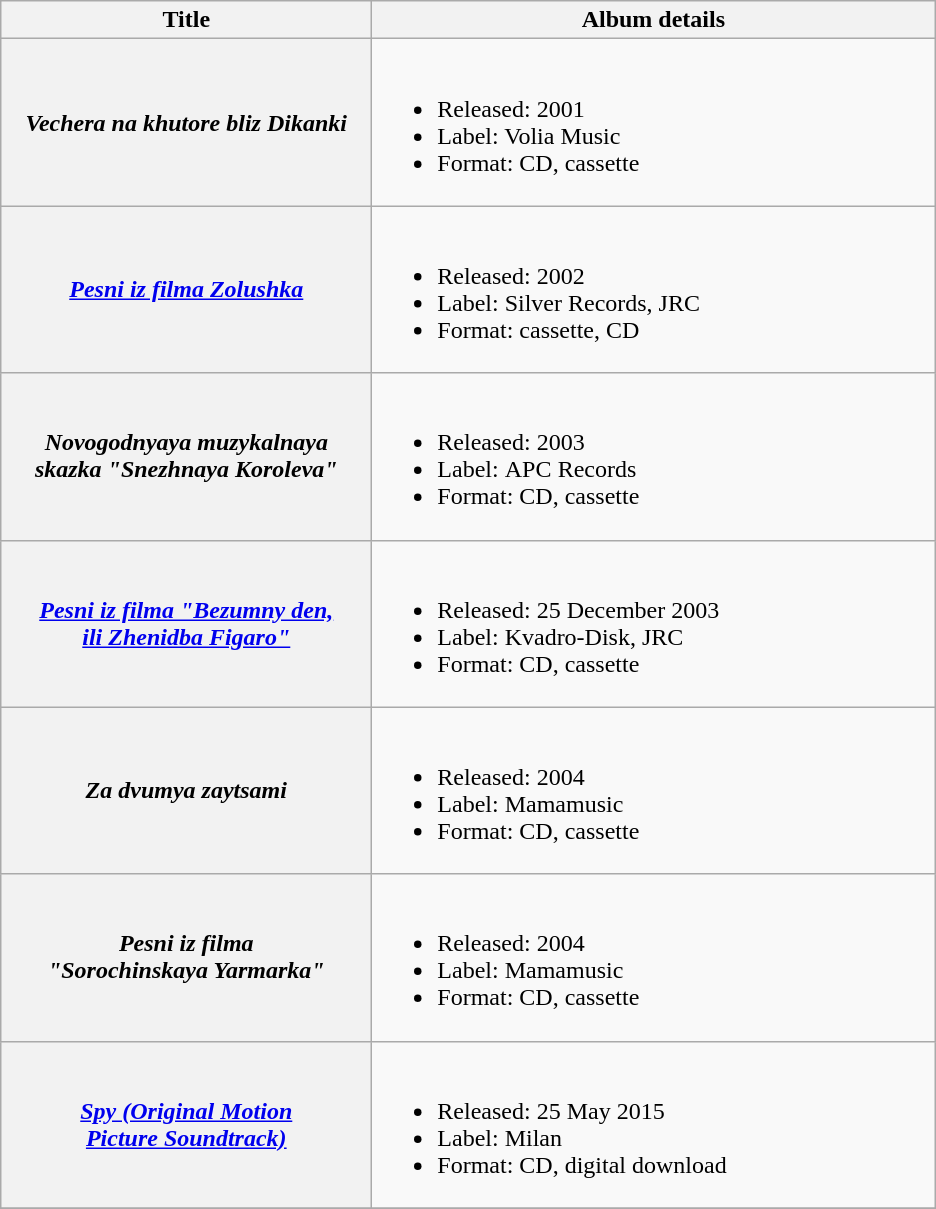<table class="wikitable plainrowheaders" style="text-align:center;">
<tr>
<th scope="col" style="width:15em;">Title</th>
<th scope="col" style="width:23em;">Album details</th>
</tr>
<tr>
<th scope="row"><em>Vechera na khutore bliz Dikanki</em></th>
<td align=left><br><ul><li>Released: 2001</li><li>Label: Volia Music</li><li>Format: CD, cassette</li></ul></td>
</tr>
<tr>
<th scope="row"><em><a href='#'>Pesni iz filma Zolushka</a></em></th>
<td align=left><br><ul><li>Released: 2002</li><li>Label: Silver Records, JRC</li><li>Format: cassette, CD</li></ul></td>
</tr>
<tr>
<th scope="row"><em>Novogodnyaya muzykalnaya<br> skazka "Snezhnaya Koroleva"</em></th>
<td align=left><br><ul><li>Released: 2003</li><li>Label: АРС Records</li><li>Format: CD, cassette</li></ul></td>
</tr>
<tr>
<th scope="row"><em><a href='#'>Pesni iz filma "Bezumny den,<br> ili Zhenidba Figaro"</a></em></th>
<td align=left><br><ul><li>Released: 25 December 2003</li><li>Label: Kvadro-Disk, JRC</li><li>Format: CD, cassette</li></ul></td>
</tr>
<tr>
<th scope="row"><em>Za dvumya zaytsami</em></th>
<td align=left><br><ul><li>Released: 2004</li><li>Label: Mamamusic</li><li>Format: CD, cassette</li></ul></td>
</tr>
<tr>
<th scope="row"><em>Pesni iz filma<br> "Sorochinskaya Yarmarka"</em></th>
<td align=left><br><ul><li>Released: 2004</li><li>Label: Mamamusic</li><li>Format: CD, cassette</li></ul></td>
</tr>
<tr>
<th scope="row"><em><a href='#'>Spy (Original Motion<br> Picture Soundtrack)</a></em></th>
<td align=left><br><ul><li>Released: 25 May 2015</li><li>Label: Milan</li><li>Format: CD, digital download</li></ul></td>
</tr>
<tr>
</tr>
</table>
